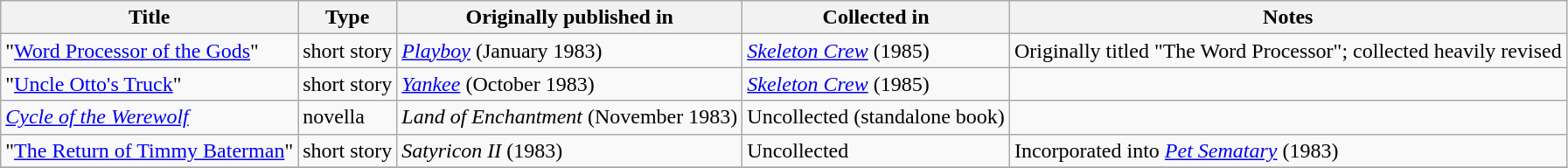<table class="wikitable">
<tr>
<th>Title</th>
<th>Type</th>
<th>Originally published in</th>
<th>Collected in</th>
<th>Notes</th>
</tr>
<tr>
<td>"<a href='#'>Word Processor of the Gods</a>"</td>
<td>short story</td>
<td><em><a href='#'>Playboy</a></em> (January 1983)</td>
<td><em><a href='#'>Skeleton Crew</a></em> (1985)</td>
<td>Originally titled "The Word Processor"; collected heavily revised</td>
</tr>
<tr>
<td>"<a href='#'>Uncle Otto's Truck</a>"</td>
<td>short story</td>
<td><em><a href='#'>Yankee</a></em> (October 1983)</td>
<td><em><a href='#'>Skeleton Crew</a></em> (1985)</td>
<td></td>
</tr>
<tr>
<td><em><a href='#'>Cycle of the Werewolf</a></em></td>
<td>novella</td>
<td><em>Land of Enchantment</em> (November 1983)</td>
<td>Uncollected (standalone book)</td>
<td></td>
</tr>
<tr>
<td>"<a href='#'>The Return of Timmy Baterman</a>"</td>
<td>short story</td>
<td><em>Satyricon II</em> (1983)</td>
<td>Uncollected</td>
<td>Incorporated into <em><a href='#'>Pet Sematary</a></em> (1983)</td>
</tr>
<tr>
</tr>
</table>
